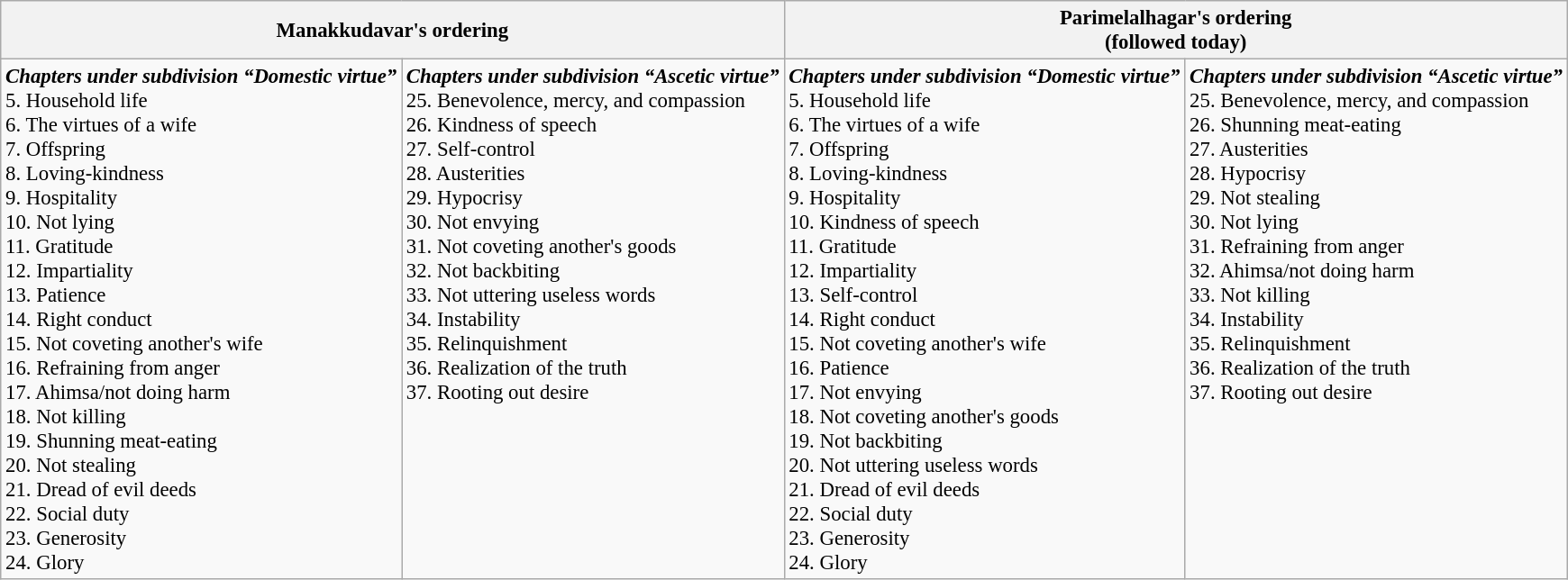<table class="wikitable" style="font-size: 95%">
<tr>
<th colspan="2">Manakkudavar's ordering</th>
<th colspan="2">Parimelalhagar's ordering<br>(followed today)</th>
</tr>
<tr style="vertical-align: top;">
<td><strong><em>Chapters under subdivision “Domestic virtue”</em></strong><br>5. Household life<br>6. The virtues of a wife<br>7. Offspring<br>8. Loving-kindness<br>9. Hospitality<br>10. Not lying<br>11. Gratitude<br>12. Impartiality<br>13. Patience<br>14. Right conduct<br>15. Not coveting another's wife<br>16. Refraining from anger<br>17. Ahimsa/not doing harm<br>18. Not killing<br>19. Shunning meat-eating<br>20. Not stealing<br>21. Dread of evil deeds<br>22. Social duty<br>23. Generosity<br>24. Glory</td>
<td><strong><em>Chapters under subdivision “Ascetic virtue”</em></strong><br>25. Benevolence, mercy, and compassion<br>26. Kindness of speech<br>27. Self-control<br>28. Austerities<br>29. Hypocrisy<br>30. Not envying<br>31. Not coveting another's goods<br>32. Not backbiting<br>33. Not uttering useless words<br>34. Instability<br>35. Relinquishment<br>36. Realization of the truth<br>37. Rooting out desire</td>
<td><strong><em>Chapters under subdivision “Domestic virtue”</em></strong><br>5. Household life<br>6. The virtues of a wife<br>7. Offspring<br>8. Loving-kindness<br>9. Hospitality<br>10. Kindness of speech<br>11. Gratitude<br>12. Impartiality<br>13. Self-control<br>14. Right conduct<br>15. Not coveting another's wife<br>16. Patience<br>17. Not envying<br>18. Not coveting another's goods<br>19. Not backbiting<br>20. Not uttering useless words<br>21. Dread of evil deeds<br>22. Social duty<br>23. Generosity<br>24. Glory</td>
<td><strong><em>Chapters under subdivision “Ascetic virtue”</em></strong><br>25. Benevolence, mercy, and compassion<br>26. Shunning meat-eating<br>27. Austerities<br>28. Hypocrisy<br>29. Not stealing<br>30. Not lying<br>31. Refraining from anger<br>32. Ahimsa/not doing harm<br>33. Not killing<br>34. Instability<br>35. Relinquishment<br>36. Realization of the truth<br>37. Rooting out desire</td>
</tr>
</table>
